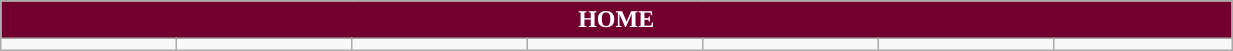<table class="wikitable collapsible collapsed" style="width:65%">
<tr>
<th colspan=10 ! style="color:white; background:#71002e">HOME</th>
</tr>
<tr>
<td></td>
<td></td>
<td></td>
<td></td>
<td></td>
<td></td>
<td></td>
</tr>
</table>
